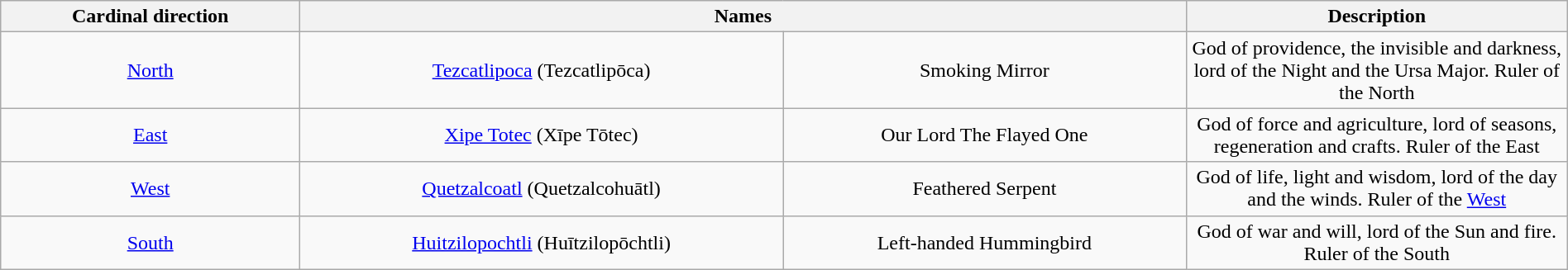<table class="wikitable sortable" style="text-align:center" width="100%">
<tr>
<th>Cardinal direction</th>
<th colspan=2>Names</th>
<th width="300">Description</th>
</tr>
<tr>
<td><a href='#'>North</a></td>
<td><a href='#'>Tezcatlipoca</a> (Tezcatlipōca)</td>
<td>Smoking Mirror</td>
<td>God of providence, the invisible and darkness, lord of the Night and the Ursa Major. Ruler of the North</td>
</tr>
<tr>
<td><a href='#'>East</a></td>
<td><a href='#'>Xipe Totec</a> (Xīpe Tōtec)</td>
<td>Our Lord The Flayed One</td>
<td>God of force and agriculture, lord of seasons, regeneration and crafts. Ruler of the East</td>
</tr>
<tr>
<td><a href='#'>West</a></td>
<td><a href='#'>Quetzalcoatl</a> (Quetzalcohuātl)</td>
<td>Feathered Serpent</td>
<td>God of life, light and wisdom, lord of the day and the winds. Ruler of the <a href='#'>West</a></td>
</tr>
<tr>
<td><a href='#'>South</a></td>
<td><a href='#'>Huitzilopochtli</a> (Huītzilopōchtli)</td>
<td>Left-handed Hummingbird</td>
<td>God of war and will, lord of the Sun and fire. Ruler of the South</td>
</tr>
</table>
